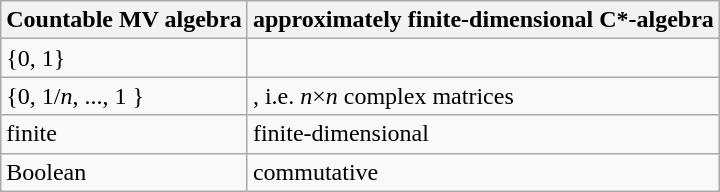<table class="wikitable">
<tr>
<th>Countable MV algebra</th>
<th>approximately finite-dimensional C*-algebra</th>
</tr>
<tr>
<td>{0, 1}</td>
<td></td>
</tr>
<tr>
<td>{0, 1/<em>n</em>, ..., 1 }</td>
<td>, i.e. <em>n</em>×<em>n</em> complex matrices</td>
</tr>
<tr>
<td>finite</td>
<td>finite-dimensional</td>
</tr>
<tr>
<td>Boolean</td>
<td>commutative</td>
</tr>
</table>
